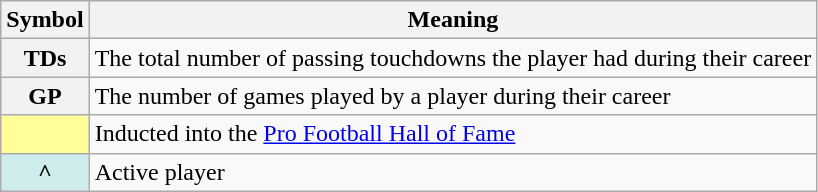<table class="wikitable plainrowheaders" border="1">
<tr>
<th scope="col">Symbol</th>
<th scope="col">Meaning</th>
</tr>
<tr>
<th scope="row" style="text-align:center;"><strong>TDs</strong></th>
<td>The total number of passing touchdowns the player had during their career</td>
</tr>
<tr>
<th scope="row" style="text-align:center;"><strong>GP</strong></th>
<td>The number of games played by a player during their career</td>
</tr>
<tr>
<th scope="row" style="text-align:center; background:#FFFF99;"></th>
<td>Inducted into the <a href='#'>Pro Football Hall of Fame</a></td>
</tr>
<tr>
<th scope="row" style="text-align:center; background-color:#cfecec;">^</th>
<td>Active player</td>
</tr>
</table>
